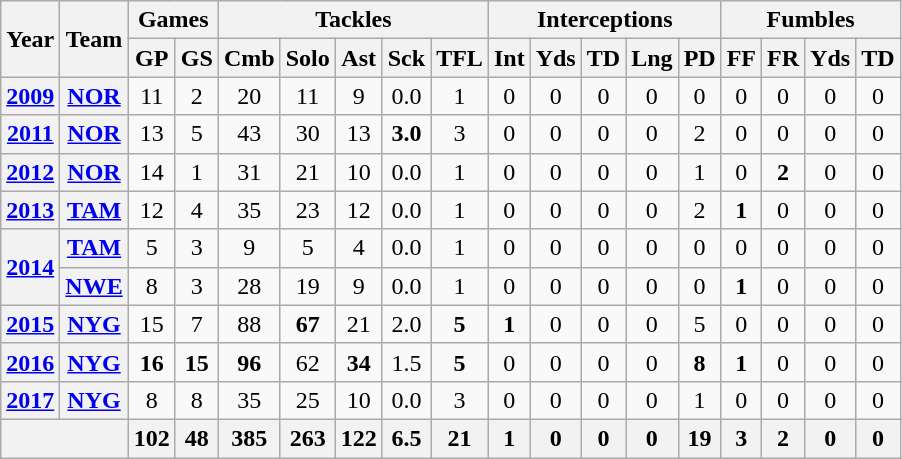<table class="wikitable" style="text-align:center">
<tr>
<th rowspan="2">Year</th>
<th rowspan="2">Team</th>
<th colspan="2">Games</th>
<th colspan="5">Tackles</th>
<th colspan="5">Interceptions</th>
<th colspan="4">Fumbles</th>
</tr>
<tr>
<th>GP</th>
<th>GS</th>
<th>Cmb</th>
<th>Solo</th>
<th>Ast</th>
<th>Sck</th>
<th>TFL</th>
<th>Int</th>
<th>Yds</th>
<th>TD</th>
<th>Lng</th>
<th>PD</th>
<th>FF</th>
<th>FR</th>
<th>Yds</th>
<th>TD</th>
</tr>
<tr>
<th><a href='#'>2009</a></th>
<th><a href='#'>NOR</a></th>
<td>11</td>
<td>2</td>
<td>20</td>
<td>11</td>
<td>9</td>
<td>0.0</td>
<td>1</td>
<td>0</td>
<td>0</td>
<td>0</td>
<td>0</td>
<td>0</td>
<td>0</td>
<td>0</td>
<td>0</td>
<td>0</td>
</tr>
<tr>
<th><a href='#'>2011</a></th>
<th><a href='#'>NOR</a></th>
<td>13</td>
<td>5</td>
<td>43</td>
<td>30</td>
<td>13</td>
<td><strong>3.0</strong></td>
<td>3</td>
<td>0</td>
<td>0</td>
<td>0</td>
<td>0</td>
<td>2</td>
<td>0</td>
<td>0</td>
<td>0</td>
<td>0</td>
</tr>
<tr>
<th><a href='#'>2012</a></th>
<th><a href='#'>NOR</a></th>
<td>14</td>
<td>1</td>
<td>31</td>
<td>21</td>
<td>10</td>
<td>0.0</td>
<td>1</td>
<td>0</td>
<td>0</td>
<td>0</td>
<td>0</td>
<td>1</td>
<td>0</td>
<td><strong>2</strong></td>
<td>0</td>
<td>0</td>
</tr>
<tr>
<th><a href='#'>2013</a></th>
<th><a href='#'>TAM</a></th>
<td>12</td>
<td>4</td>
<td>35</td>
<td>23</td>
<td>12</td>
<td>0.0</td>
<td>1</td>
<td>0</td>
<td>0</td>
<td>0</td>
<td>0</td>
<td>2</td>
<td><strong>1</strong></td>
<td>0</td>
<td>0</td>
<td>0</td>
</tr>
<tr>
<th rowspan="2"><a href='#'>2014</a></th>
<th><a href='#'>TAM</a></th>
<td>5</td>
<td>3</td>
<td>9</td>
<td>5</td>
<td>4</td>
<td>0.0</td>
<td>1</td>
<td>0</td>
<td>0</td>
<td>0</td>
<td>0</td>
<td>0</td>
<td>0</td>
<td>0</td>
<td>0</td>
<td>0</td>
</tr>
<tr>
<th><a href='#'>NWE</a></th>
<td>8</td>
<td>3</td>
<td>28</td>
<td>19</td>
<td>9</td>
<td>0.0</td>
<td>1</td>
<td>0</td>
<td>0</td>
<td>0</td>
<td>0</td>
<td>0</td>
<td><strong>1</strong></td>
<td>0</td>
<td>0</td>
<td>0</td>
</tr>
<tr>
<th><a href='#'>2015</a></th>
<th><a href='#'>NYG</a></th>
<td>15</td>
<td>7</td>
<td>88</td>
<td><strong>67</strong></td>
<td>21</td>
<td>2.0</td>
<td><strong>5</strong></td>
<td><strong>1</strong></td>
<td>0</td>
<td>0</td>
<td>0</td>
<td>5</td>
<td>0</td>
<td>0</td>
<td>0</td>
<td>0</td>
</tr>
<tr>
<th><a href='#'>2016</a></th>
<th><a href='#'>NYG</a></th>
<td><strong>16</strong></td>
<td><strong>15</strong></td>
<td><strong>96</strong></td>
<td>62</td>
<td><strong>34</strong></td>
<td>1.5</td>
<td><strong>5</strong></td>
<td>0</td>
<td>0</td>
<td>0</td>
<td>0</td>
<td><strong>8</strong></td>
<td><strong>1</strong></td>
<td>0</td>
<td>0</td>
<td>0</td>
</tr>
<tr>
<th><a href='#'>2017</a></th>
<th><a href='#'>NYG</a></th>
<td>8</td>
<td>8</td>
<td>35</td>
<td>25</td>
<td>10</td>
<td>0.0</td>
<td>3</td>
<td>0</td>
<td>0</td>
<td>0</td>
<td>0</td>
<td>1</td>
<td>0</td>
<td>0</td>
<td>0</td>
<td>0</td>
</tr>
<tr>
<th colspan="2"></th>
<th>102</th>
<th>48</th>
<th>385</th>
<th>263</th>
<th>122</th>
<th>6.5</th>
<th>21</th>
<th>1</th>
<th>0</th>
<th>0</th>
<th>0</th>
<th>19</th>
<th>3</th>
<th>2</th>
<th>0</th>
<th>0</th>
</tr>
</table>
